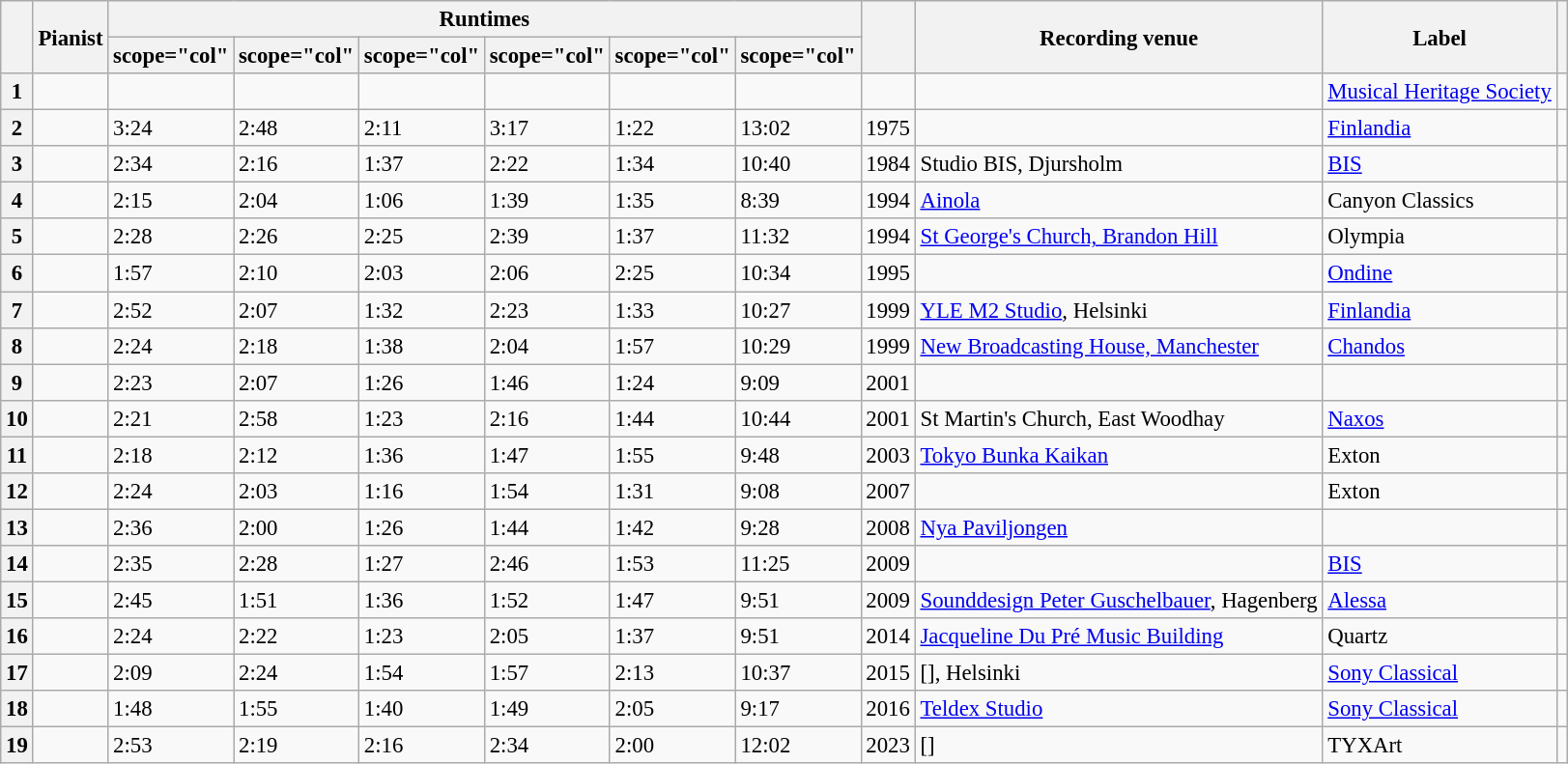<table class="wikitable sortable" style="margin-right:0; font-size:95%">
<tr>
<th rowspan=2 scope="col"></th>
<th rowspan=2 scope=col>Pianist</th>
<th colspan=6 scope=col>Runtimes</th>
<th rowspan=2 scope=col></th>
<th rowspan=2 scope=col>Recording venue</th>
<th rowspan=2 scope=col>Label</th>
<th rowspan=2 scope=col class="unsortable"></th>
</tr>
<tr>
<th>scope="col" </th>
<th>scope="col" </th>
<th>scope="col" </th>
<th>scope="col" </th>
<th>scope="col" </th>
<th>scope="col" </th>
</tr>
<tr>
<th scope="row">1</th>
<td></td>
<td></td>
<td></td>
<td></td>
<td></td>
<td></td>
<td></td>
<td></td>
<td></td>
<td><a href='#'>Musical Heritage Society</a></td>
<td></td>
</tr>
<tr>
<th scope="row">2</th>
<td></td>
<td>3:24</td>
<td>2:48</td>
<td>2:11</td>
<td>3:17</td>
<td>1:22</td>
<td>13:02</td>
<td>1975</td>
<td></td>
<td><a href='#'>Finlandia</a></td>
<td></td>
</tr>
<tr>
<th scope="row">3</th>
<td></td>
<td>2:34</td>
<td>2:16</td>
<td>1:37</td>
<td>2:22</td>
<td>1:34</td>
<td>10:40</td>
<td>1984</td>
<td>Studio BIS, Djursholm</td>
<td><a href='#'>BIS</a></td>
<td></td>
</tr>
<tr>
<th scope="row">4</th>
<td></td>
<td>2:15</td>
<td>2:04</td>
<td>1:06</td>
<td>1:39</td>
<td>1:35</td>
<td>8:39</td>
<td>1994</td>
<td><a href='#'>Ainola</a></td>
<td>Canyon Classics</td>
<td></td>
</tr>
<tr>
<th scope="row">5</th>
<td></td>
<td>2:28</td>
<td>2:26</td>
<td>2:25</td>
<td>2:39</td>
<td>1:37</td>
<td>11:32</td>
<td>1994</td>
<td><a href='#'>St George's Church, Brandon Hill</a></td>
<td>Olympia</td>
<td></td>
</tr>
<tr>
<th scope="row">6</th>
<td></td>
<td>1:57</td>
<td>2:10</td>
<td>2:03</td>
<td>2:06</td>
<td>2:25</td>
<td>10:34</td>
<td>1995</td>
<td></td>
<td><a href='#'>Ondine</a></td>
<td></td>
</tr>
<tr>
<th scope="row">7</th>
<td></td>
<td>2:52</td>
<td>2:07</td>
<td>1:32</td>
<td>2:23</td>
<td>1:33</td>
<td>10:27</td>
<td>1999</td>
<td><a href='#'>YLE M2 Studio</a>, Helsinki</td>
<td><a href='#'>Finlandia</a></td>
<td></td>
</tr>
<tr>
<th scope="row">8</th>
<td></td>
<td>2:24</td>
<td>2:18</td>
<td>1:38</td>
<td>2:04</td>
<td>1:57</td>
<td>10:29</td>
<td>1999</td>
<td><a href='#'>New Broadcasting House, Manchester</a></td>
<td><a href='#'>Chandos</a></td>
<td></td>
</tr>
<tr>
<th scope="row">9</th>
<td></td>
<td>2:23</td>
<td>2:07</td>
<td>1:26</td>
<td>1:46</td>
<td>1:24</td>
<td>9:09</td>
<td>2001</td>
<td></td>
<td></td>
<td></td>
</tr>
<tr>
<th scope="row">10</th>
<td></td>
<td>2:21</td>
<td>2:58</td>
<td>1:23</td>
<td>2:16</td>
<td>1:44</td>
<td>10:44</td>
<td>2001</td>
<td>St Martin's Church, East Woodhay</td>
<td><a href='#'>Naxos</a></td>
<td></td>
</tr>
<tr>
<th scope="row">11</th>
<td></td>
<td>2:18</td>
<td>2:12</td>
<td>1:36</td>
<td>1:47</td>
<td>1:55</td>
<td>9:48</td>
<td>2003</td>
<td><a href='#'>Tokyo Bunka Kaikan</a></td>
<td>Exton</td>
<td></td>
</tr>
<tr>
<th scope="row">12</th>
<td></td>
<td>2:24</td>
<td>2:03</td>
<td>1:16</td>
<td>1:54</td>
<td>1:31</td>
<td>9:08</td>
<td>2007</td>
<td></td>
<td>Exton</td>
<td></td>
</tr>
<tr>
<th scope="row">13</th>
<td></td>
<td>2:36</td>
<td>2:00</td>
<td>1:26</td>
<td>1:44</td>
<td>1:42</td>
<td>9:28</td>
<td>2008</td>
<td><a href='#'>Nya Paviljongen</a></td>
<td></td>
<td></td>
</tr>
<tr>
<th scope="row">14</th>
<td></td>
<td>2:35</td>
<td>2:28</td>
<td>1:27</td>
<td>2:46</td>
<td>1:53</td>
<td>11:25</td>
<td>2009</td>
<td></td>
<td><a href='#'>BIS</a></td>
<td></td>
</tr>
<tr>
<th scope="row">15</th>
<td></td>
<td>2:45</td>
<td>1:51</td>
<td>1:36</td>
<td>1:52</td>
<td>1:47</td>
<td>9:51</td>
<td>2009</td>
<td><a href='#'>Sounddesign Peter Guschelbauer</a>, Hagenberg</td>
<td><a href='#'>Alessa</a></td>
<td></td>
</tr>
<tr>
<th scope="row">16</th>
<td></td>
<td>2:24</td>
<td>2:22</td>
<td>1:23</td>
<td>2:05</td>
<td>1:37</td>
<td>9:51</td>
<td>2014</td>
<td><a href='#'>Jacqueline Du Pré Music Building</a></td>
<td>Quartz</td>
<td></td>
</tr>
<tr>
<th scope="row">17</th>
<td></td>
<td>2:09</td>
<td>2:24</td>
<td>1:54</td>
<td>1:57</td>
<td>2:13</td>
<td>10:37</td>
<td>2015</td>
<td>[], Helsinki</td>
<td><a href='#'>Sony Classical</a></td>
<td></td>
</tr>
<tr>
<th scope="row">18</th>
<td></td>
<td>1:48</td>
<td>1:55</td>
<td>1:40</td>
<td>1:49</td>
<td>2:05</td>
<td>9:17</td>
<td>2016</td>
<td><a href='#'>Teldex Studio</a></td>
<td><a href='#'>Sony Classical</a></td>
<td></td>
</tr>
<tr>
<th scope="row">19</th>
<td></td>
<td>2:53</td>
<td>2:19</td>
<td>2:16</td>
<td>2:34</td>
<td>2:00</td>
<td>12:02</td>
<td>2023</td>
<td>[]</td>
<td>TYXArt</td>
<td></td>
</tr>
</table>
